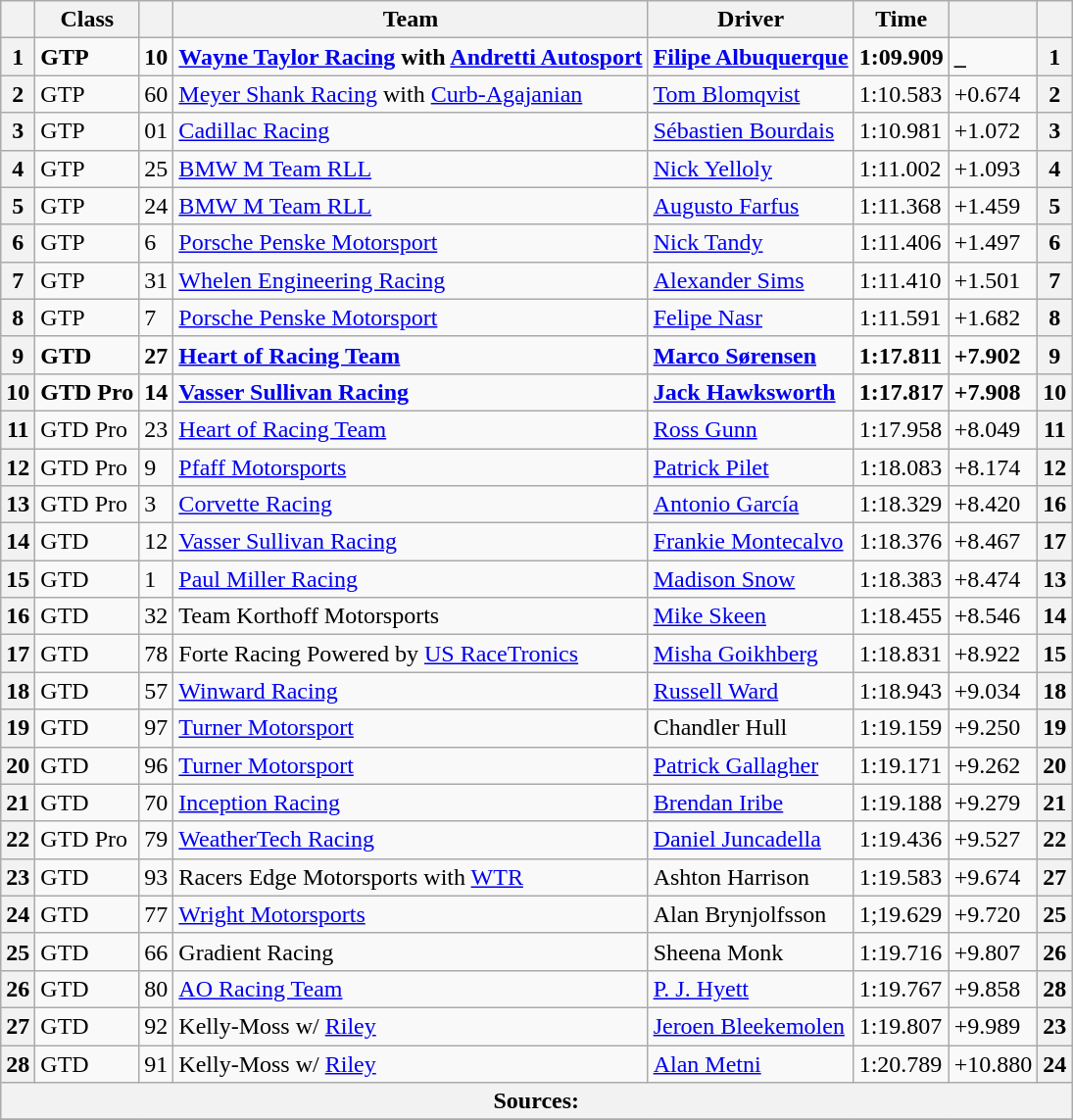<table class="wikitable">
<tr>
<th scope="col"></th>
<th scope="col">Class</th>
<th scope="col"></th>
<th scope="col">Team</th>
<th scope="col">Driver</th>
<th scope="col">Time</th>
<th scope="col"></th>
<th scope="col"></th>
</tr>
<tr>
<th scope="row">1</th>
<td><strong>GTP</strong></td>
<td><strong>10</strong></td>
<td><strong> <a href='#'>Wayne Taylor Racing</a> with <a href='#'>Andretti Autosport</a></strong></td>
<td><strong> <a href='#'>Filipe Albuquerque</a></strong></td>
<td><strong>1:09.909</strong></td>
<td><strong>_</strong></td>
<th><strong>1</strong></th>
</tr>
<tr>
<th scope="row">2</th>
<td>GTP</td>
<td>60</td>
<td> <a href='#'>Meyer Shank Racing</a> with <a href='#'>Curb-Agajanian</a></td>
<td> <a href='#'>Tom Blomqvist</a></td>
<td>1:10.583</td>
<td>+0.674</td>
<th>2</th>
</tr>
<tr>
<th scope="row">3</th>
<td>GTP</td>
<td>01</td>
<td> <a href='#'>Cadillac Racing</a></td>
<td> <a href='#'>Sébastien Bourdais</a></td>
<td>1:10.981</td>
<td>+1.072</td>
<th>3</th>
</tr>
<tr>
<th scope="row">4</th>
<td>GTP</td>
<td>25</td>
<td> <a href='#'>BMW M Team RLL</a></td>
<td> <a href='#'>Nick Yelloly</a></td>
<td>1:11.002</td>
<td>+1.093</td>
<th>4</th>
</tr>
<tr>
<th scope="row">5</th>
<td>GTP</td>
<td>24</td>
<td> <a href='#'>BMW M Team RLL</a></td>
<td> <a href='#'>Augusto Farfus</a></td>
<td>1:11.368</td>
<td>+1.459</td>
<th>5</th>
</tr>
<tr>
<th scope="row">6</th>
<td>GTP</td>
<td>6</td>
<td> <a href='#'>Porsche Penske Motorsport</a></td>
<td> <a href='#'>Nick Tandy</a></td>
<td>1:11.406</td>
<td>+1.497</td>
<th>6</th>
</tr>
<tr>
<th scope="row">7</th>
<td>GTP</td>
<td>31</td>
<td> <a href='#'>Whelen Engineering Racing</a></td>
<td> <a href='#'>Alexander Sims</a></td>
<td>1:11.410</td>
<td>+1.501</td>
<th><strong>7</strong></th>
</tr>
<tr>
<th scope="row">8</th>
<td>GTP</td>
<td>7</td>
<td> <a href='#'>Porsche Penske Motorsport</a></td>
<td> <a href='#'>Felipe Nasr</a></td>
<td>1:11.591</td>
<td>+1.682</td>
<th>8</th>
</tr>
<tr>
<th scope="row">9</th>
<td><strong>GTD</strong></td>
<td><strong>27</strong></td>
<td><strong> <a href='#'>Heart of Racing Team</a></strong></td>
<td><strong> <a href='#'>Marco Sørensen</a></strong></td>
<td><strong>1:17.811</strong></td>
<td><strong>+7.902</strong></td>
<th>9</th>
</tr>
<tr>
<th scope="row">10</th>
<td><strong>GTD Pro</strong></td>
<td><strong>14</strong></td>
<td> <strong><a href='#'>Vasser Sullivan Racing</a></strong></td>
<td><strong> <a href='#'>Jack Hawksworth</a></strong></td>
<td><strong>1:17.817</strong></td>
<td><strong>+7.908</strong></td>
<th><strong>10</strong></th>
</tr>
<tr>
<th scope="row">11</th>
<td>GTD Pro</td>
<td>23</td>
<td> <a href='#'>Heart of Racing Team</a></td>
<td> <a href='#'>Ross Gunn</a></td>
<td>1:17.958</td>
<td>+8.049</td>
<th>11</th>
</tr>
<tr>
<th scope="row">12</th>
<td>GTD Pro</td>
<td>9</td>
<td> <a href='#'>Pfaff Motorsports</a></td>
<td> <a href='#'>Patrick Pilet</a></td>
<td>1:18.083</td>
<td>+8.174</td>
<th>12</th>
</tr>
<tr>
<th scope="row">13</th>
<td>GTD Pro</td>
<td>3</td>
<td> <a href='#'>Corvette Racing</a></td>
<td> <a href='#'>Antonio García</a></td>
<td>1:18.329</td>
<td>+8.420</td>
<th><strong>16</strong></th>
</tr>
<tr>
<th scope="row">14</th>
<td>GTD</td>
<td>12</td>
<td> <a href='#'>Vasser Sullivan Racing</a></td>
<td> <a href='#'>Frankie Montecalvo</a></td>
<td>1:18.376</td>
<td>+8.467</td>
<th>17</th>
</tr>
<tr>
<th scope="row">15</th>
<td>GTD</td>
<td>1</td>
<td> <a href='#'>Paul Miller Racing</a></td>
<td> <a href='#'>Madison Snow</a></td>
<td>1:18.383</td>
<td>+8.474</td>
<th>13</th>
</tr>
<tr>
<th scope="row">16</th>
<td>GTD</td>
<td>32</td>
<td> Team Korthoff Motorsports</td>
<td> <a href='#'>Mike Skeen</a></td>
<td>1:18.455</td>
<td>+8.546</td>
<th>14</th>
</tr>
<tr>
<th scope="row">17</th>
<td>GTD</td>
<td>78</td>
<td> Forte Racing Powered by <a href='#'>US RaceTronics</a></td>
<td> <a href='#'>Misha Goikhberg</a></td>
<td>1:18.831</td>
<td>+8.922</td>
<th>15</th>
</tr>
<tr>
<th scope="row">18</th>
<td>GTD</td>
<td>57</td>
<td> <a href='#'>Winward Racing</a></td>
<td> <a href='#'>Russell Ward</a></td>
<td>1:18.943</td>
<td>+9.034</td>
<th>18</th>
</tr>
<tr>
<th scope="row">19</th>
<td>GTD</td>
<td>97</td>
<td> <a href='#'>Turner Motorsport</a></td>
<td> Chandler Hull</td>
<td>1:19.159</td>
<td>+9.250</td>
<th><strong>19</strong></th>
</tr>
<tr>
<th scope="row">20</th>
<td>GTD</td>
<td>96</td>
<td> <a href='#'>Turner Motorsport</a></td>
<td> <a href='#'>Patrick Gallagher</a></td>
<td>1:19.171</td>
<td>+9.262</td>
<th>20</th>
</tr>
<tr>
<th scope="row">21</th>
<td>GTD</td>
<td>70</td>
<td> <a href='#'>Inception Racing</a></td>
<td> <a href='#'>Brendan Iribe</a></td>
<td>1:19.188</td>
<td>+9.279</td>
<th>21</th>
</tr>
<tr>
<th scope="row">22</th>
<td>GTD Pro</td>
<td>79</td>
<td> <a href='#'>WeatherTech Racing</a></td>
<td> <a href='#'>Daniel Juncadella</a></td>
<td>1:19.436</td>
<td>+9.527</td>
<th>22</th>
</tr>
<tr>
<th scope="row">23</th>
<td>GTD</td>
<td>93</td>
<td> Racers Edge Motorsports with <a href='#'>WTR</a></td>
<td> Ashton Harrison</td>
<td>1:19.583</td>
<td>+9.674</td>
<th>27</th>
</tr>
<tr>
<th scope="row">24</th>
<td>GTD</td>
<td>77</td>
<td> <a href='#'>Wright Motorsports</a></td>
<td> Alan Brynjolfsson</td>
<td>1;19.629</td>
<td>+9.720</td>
<th>25</th>
</tr>
<tr>
<th scope="row">25</th>
<td>GTD</td>
<td>66</td>
<td> Gradient Racing</td>
<td> Sheena Monk</td>
<td>1:19.716</td>
<td>+9.807</td>
<th>26</th>
</tr>
<tr>
<th scope="row">26</th>
<td>GTD</td>
<td>80</td>
<td> <a href='#'>AO Racing Team</a></td>
<td>  <a href='#'>P. J. Hyett</a></td>
<td>1:19.767</td>
<td>+9.858</td>
<th>28</th>
</tr>
<tr>
<th scope="row">27</th>
<td>GTD</td>
<td>92</td>
<td> Kelly-Moss w/ <a href='#'>Riley</a></td>
<td> <a href='#'>Jeroen Bleekemolen</a></td>
<td>1:19.807</td>
<td>+9.989</td>
<th>23</th>
</tr>
<tr>
<th scope="row">28</th>
<td>GTD</td>
<td>91</td>
<td> Kelly-Moss w/ <a href='#'>Riley</a></td>
<td> <a href='#'>Alan Metni</a></td>
<td>1:20.789</td>
<td>+10.880</td>
<th>24</th>
</tr>
<tr>
<th colspan="8">Sources:</th>
</tr>
<tr>
</tr>
</table>
